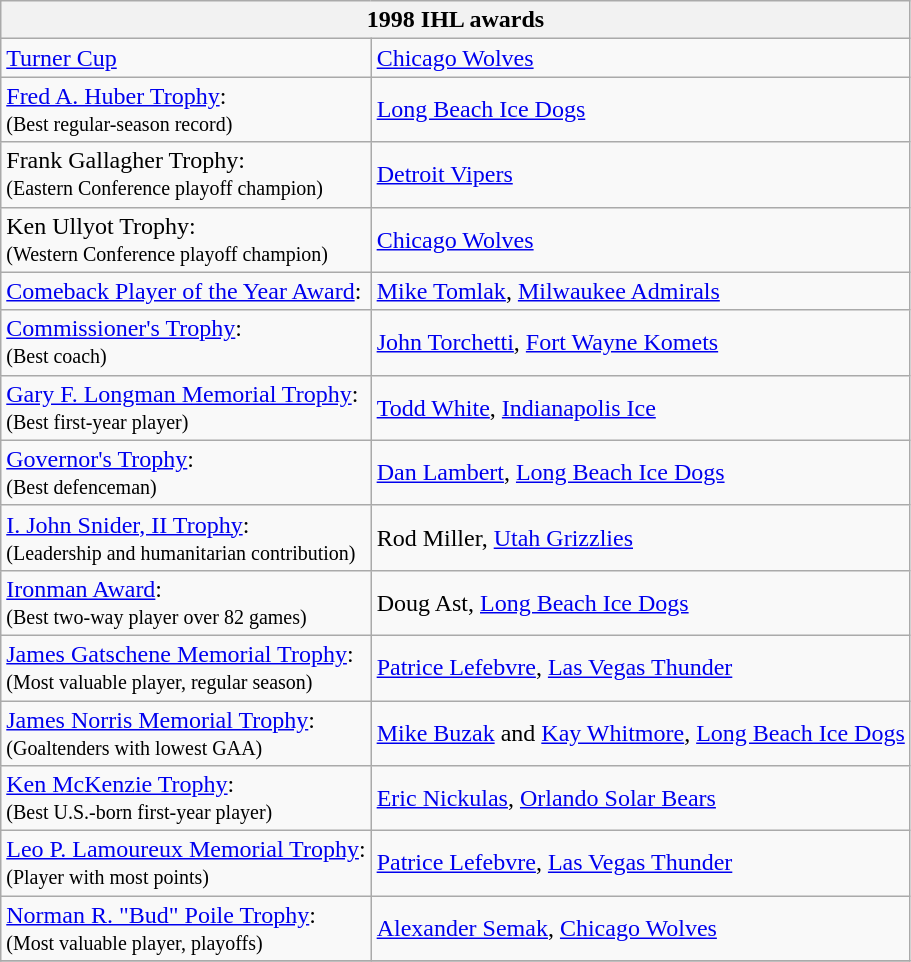<table class="wikitable">
<tr>
<th bgcolor="#DDDDDD" colspan="2">1998 IHL awards</th>
</tr>
<tr>
<td><a href='#'>Turner Cup</a></td>
<td><a href='#'>Chicago Wolves</a></td>
</tr>
<tr>
<td><a href='#'>Fred A. Huber Trophy</a>:<br><small>(Best regular-season record)</small></td>
<td><a href='#'>Long Beach Ice Dogs</a></td>
</tr>
<tr>
<td>Frank Gallagher Trophy:<br><small>(Eastern Conference playoff champion)</small></td>
<td><a href='#'>Detroit Vipers</a></td>
</tr>
<tr>
<td>Ken Ullyot Trophy: <br><small>(Western Conference playoff champion)</small></td>
<td><a href='#'>Chicago Wolves</a></td>
</tr>
<tr>
<td><a href='#'>Comeback Player of the Year Award</a>:</td>
<td><a href='#'>Mike Tomlak</a>, <a href='#'>Milwaukee Admirals</a></td>
</tr>
<tr>
<td><a href='#'>Commissioner's Trophy</a>:<br><small>(Best coach)</small></td>
<td><a href='#'>John Torchetti</a>, <a href='#'>Fort Wayne Komets</a></td>
</tr>
<tr>
<td><a href='#'>Gary F. Longman Memorial Trophy</a>:<br><small>(Best first-year player)</small></td>
<td><a href='#'>Todd White</a>, <a href='#'>Indianapolis Ice</a></td>
</tr>
<tr>
<td><a href='#'>Governor's Trophy</a>:<br><small>(Best defenceman)</small></td>
<td><a href='#'>Dan Lambert</a>, <a href='#'>Long Beach Ice Dogs</a></td>
</tr>
<tr>
<td><a href='#'>I. John Snider, II Trophy</a>:<br><small>(Leadership and humanitarian contribution)</small></td>
<td>Rod Miller, <a href='#'>Utah Grizzlies</a></td>
</tr>
<tr>
<td><a href='#'>Ironman Award</a>:<br><small>(Best two-way player over 82 games)</small></td>
<td>Doug Ast, <a href='#'>Long Beach Ice Dogs</a></td>
</tr>
<tr>
<td><a href='#'>James Gatschene Memorial Trophy</a>:<br><small>(Most valuable player, regular season)</small></td>
<td><a href='#'>Patrice Lefebvre</a>, <a href='#'>Las Vegas Thunder</a></td>
</tr>
<tr>
<td><a href='#'>James Norris Memorial Trophy</a>:<br><small>(Goaltenders with lowest GAA)</small></td>
<td><a href='#'>Mike Buzak</a> and <a href='#'>Kay Whitmore</a>, <a href='#'>Long Beach Ice Dogs</a></td>
</tr>
<tr>
<td><a href='#'>Ken McKenzie Trophy</a>:<br><small>(Best U.S.-born first-year player)</small></td>
<td><a href='#'>Eric Nickulas</a>, <a href='#'>Orlando Solar Bears</a></td>
</tr>
<tr>
<td><a href='#'>Leo P. Lamoureux Memorial Trophy</a>:<br><small>(Player with most points)</small></td>
<td><a href='#'>Patrice Lefebvre</a>, <a href='#'>Las Vegas Thunder</a></td>
</tr>
<tr>
<td><a href='#'>Norman R. "Bud" Poile Trophy</a>:<br><small>(Most valuable player, playoffs)</small></td>
<td><a href='#'>Alexander Semak</a>, <a href='#'>Chicago Wolves</a></td>
</tr>
<tr>
</tr>
</table>
